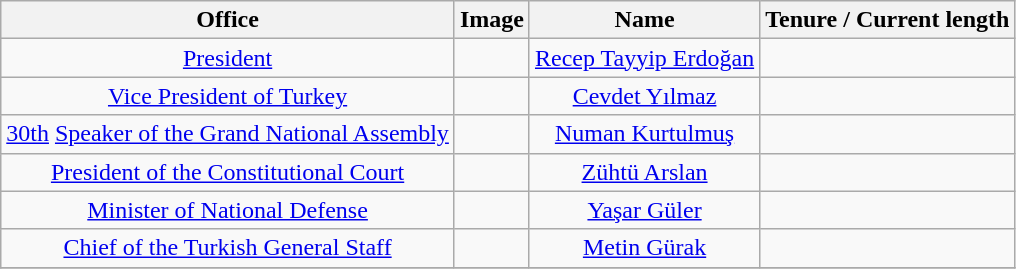<table class="wikitable" style="text-align:center">
<tr>
<th>Office</th>
<th>Image</th>
<th>Name</th>
<th>Tenure / Current length</th>
</tr>
<tr>
<td><a href='#'>President</a></td>
<td></td>
<td><a href='#'>Recep Tayyip Erdoğan</a></td>
<td></td>
</tr>
<tr>
<td><a href='#'>Vice President of Turkey</a></td>
<td></td>
<td><a href='#'>Cevdet Yılmaz</a></td>
<td></td>
</tr>
<tr>
<td><a href='#'>30th</a> <a href='#'>Speaker of the Grand National Assembly</a></td>
<td></td>
<td><a href='#'>Numan Kurtulmuş</a></td>
<td></td>
</tr>
<tr>
<td><a href='#'>President of the Constitutional Court</a></td>
<td></td>
<td><a href='#'>Zühtü Arslan</a></td>
<td></td>
</tr>
<tr>
<td><a href='#'>Minister of National Defense</a></td>
<td></td>
<td><a href='#'>Yaşar Güler</a></td>
<td></td>
</tr>
<tr>
<td><a href='#'>Chief of the Turkish General Staff</a></td>
<td></td>
<td><a href='#'>Metin Gürak</a></td>
<td></td>
</tr>
<tr>
</tr>
</table>
